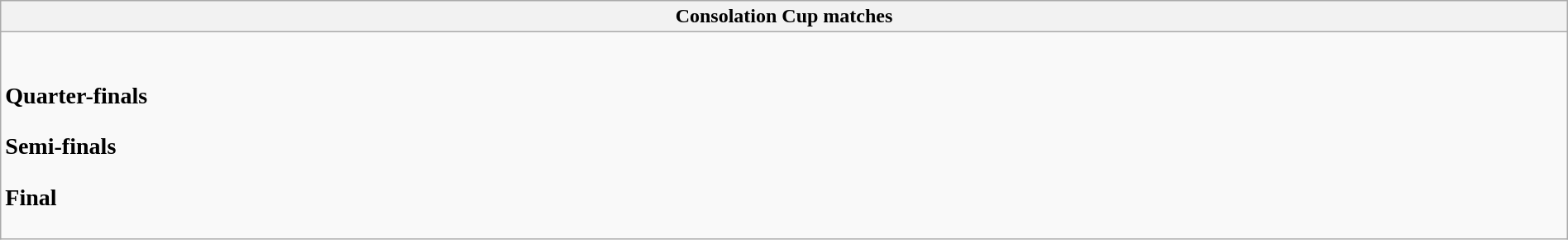<table class="wikitable collapsible collapsed" style="width:100%">
<tr>
<th>Consolation Cup matches</th>
</tr>
<tr>
<td><br><h3>Quarter-finals</h3>


<h3>Semi-finals</h3>
<h3>Final</h3></td>
</tr>
</table>
